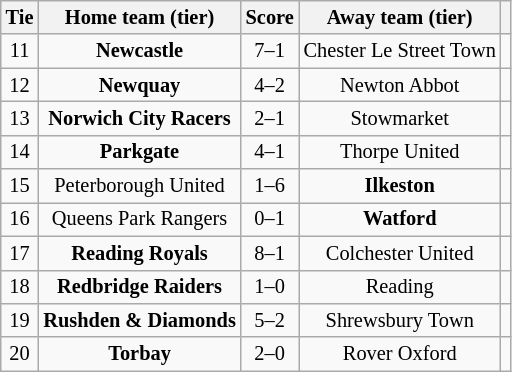<table class="wikitable" style="text-align:center; font-size:85%">
<tr>
<th>Tie</th>
<th>Home team (tier)</th>
<th>Score</th>
<th>Away team (tier)</th>
<th></th>
</tr>
<tr>
<td align="center">11</td>
<td><strong>Newcastle</strong></td>
<td align="center">7–1</td>
<td>Chester Le Street Town</td>
<td></td>
</tr>
<tr>
<td align="center">12</td>
<td><strong>Newquay</strong></td>
<td align="center">4–2</td>
<td>Newton Abbot</td>
<td></td>
</tr>
<tr>
<td align="center">13</td>
<td><strong>Norwich City Racers</strong></td>
<td align="center">2–1</td>
<td>Stowmarket</td>
<td></td>
</tr>
<tr>
<td align="center">14</td>
<td><strong>Parkgate</strong></td>
<td align="center">4–1</td>
<td>Thorpe United</td>
<td></td>
</tr>
<tr>
<td align="center">15</td>
<td>Peterborough United</td>
<td align="center">1–6</td>
<td><strong>Ilkeston</strong></td>
<td></td>
</tr>
<tr>
<td align="center">16</td>
<td>Queens Park Rangers</td>
<td align="center">0–1</td>
<td><strong>Watford</strong></td>
<td></td>
</tr>
<tr>
<td align="center">17</td>
<td><strong>Reading Royals</strong></td>
<td align="center">8–1</td>
<td>Colchester United</td>
<td></td>
</tr>
<tr>
<td align="center">18</td>
<td><strong>Redbridge Raiders</strong></td>
<td align="center">1–0</td>
<td>Reading</td>
<td></td>
</tr>
<tr>
<td align="center">19</td>
<td><strong>Rushden & Diamonds</strong></td>
<td align="center">5–2</td>
<td>Shrewsbury Town</td>
<td></td>
</tr>
<tr>
<td align="center">20</td>
<td><strong>Torbay</strong></td>
<td align="center">2–0</td>
<td>Rover Oxford</td>
<td></td>
</tr>
</table>
